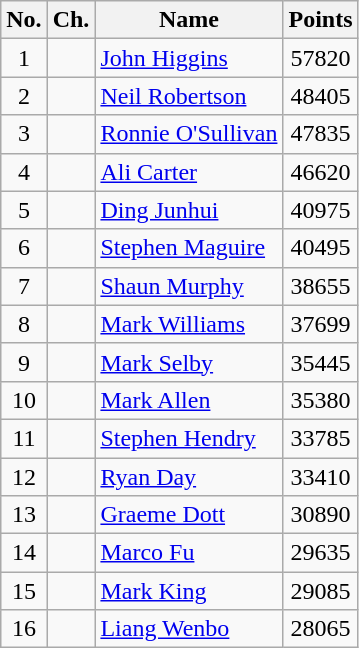<table class="wikitable" style="text-align: center;">
<tr>
<th>No.</th>
<th>Ch.</th>
<th align="left">Name</th>
<th>Points</th>
</tr>
<tr>
<td>1</td>
<td></td>
<td style="text-align:left;"> <a href='#'>John Higgins</a></td>
<td>57820</td>
</tr>
<tr>
<td>2</td>
<td></td>
<td style="text-align:left;"> <a href='#'>Neil Robertson</a></td>
<td>48405</td>
</tr>
<tr>
<td>3</td>
<td></td>
<td style="text-align:left;"> <a href='#'>Ronnie O'Sullivan</a></td>
<td>47835</td>
</tr>
<tr>
<td>4</td>
<td></td>
<td style="text-align:left;"> <a href='#'>Ali Carter</a></td>
<td>46620</td>
</tr>
<tr>
<td>5</td>
<td></td>
<td style="text-align:left;"> <a href='#'>Ding Junhui</a></td>
<td>40975</td>
</tr>
<tr>
<td>6</td>
<td></td>
<td style="text-align:left;"> <a href='#'>Stephen Maguire</a></td>
<td>40495</td>
</tr>
<tr>
<td>7</td>
<td></td>
<td style="text-align:left;"> <a href='#'>Shaun Murphy</a></td>
<td>38655</td>
</tr>
<tr>
<td>8</td>
<td></td>
<td style="text-align:left;"> <a href='#'>Mark Williams</a></td>
<td>37699</td>
</tr>
<tr>
<td>9</td>
<td></td>
<td style="text-align:left;"> <a href='#'>Mark Selby</a></td>
<td>35445</td>
</tr>
<tr>
<td>10</td>
<td></td>
<td style="text-align:left;"> <a href='#'>Mark Allen</a></td>
<td>35380</td>
</tr>
<tr>
<td>11</td>
<td></td>
<td style="text-align:left;"> <a href='#'>Stephen Hendry</a></td>
<td>33785</td>
</tr>
<tr>
<td>12</td>
<td></td>
<td style="text-align:left;"> <a href='#'>Ryan Day</a></td>
<td>33410</td>
</tr>
<tr>
<td>13</td>
<td></td>
<td style="text-align:left;"> <a href='#'>Graeme Dott</a></td>
<td>30890</td>
</tr>
<tr>
<td>14</td>
<td></td>
<td style="text-align:left;"> <a href='#'>Marco Fu</a></td>
<td>29635</td>
</tr>
<tr>
<td>15</td>
<td></td>
<td style="text-align:left;"> <a href='#'>Mark King</a></td>
<td>29085</td>
</tr>
<tr>
<td>16</td>
<td></td>
<td style="text-align:left;"> <a href='#'>Liang Wenbo</a></td>
<td>28065</td>
</tr>
</table>
